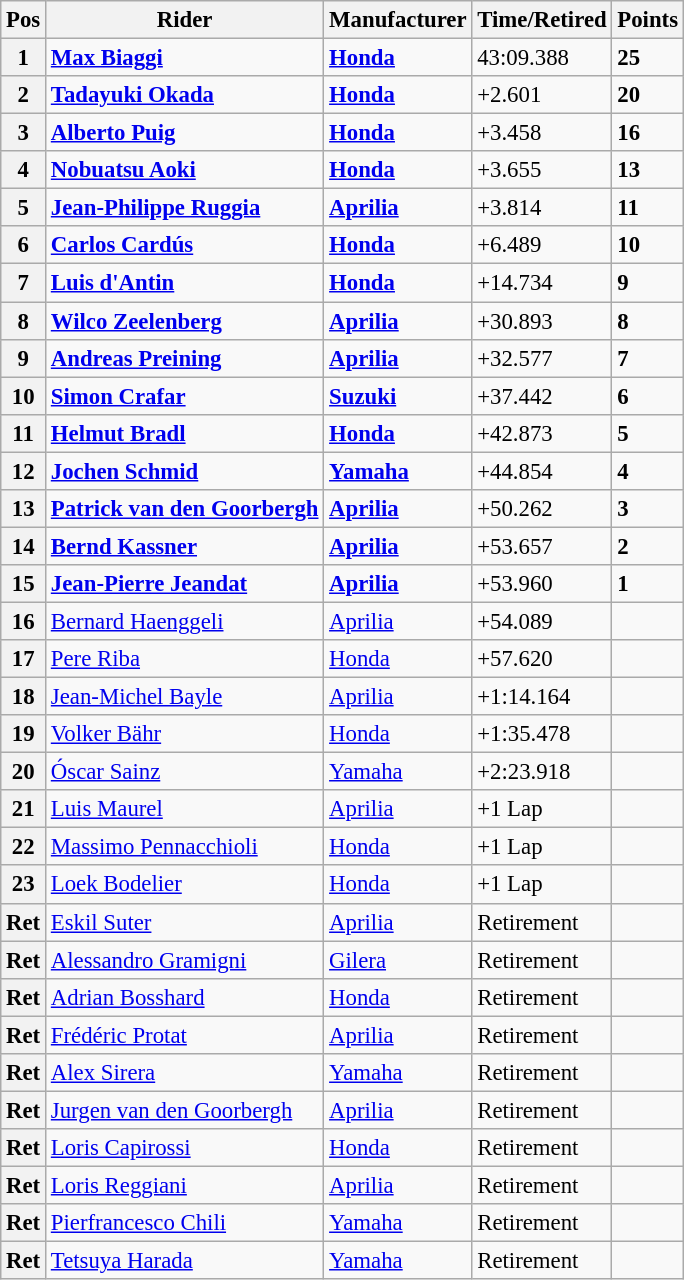<table class="wikitable" style="font-size: 95%;">
<tr>
<th>Pos</th>
<th>Rider</th>
<th>Manufacturer</th>
<th>Time/Retired</th>
<th>Points</th>
</tr>
<tr>
<th>1</th>
<td> <strong><a href='#'>Max Biaggi</a></strong></td>
<td><strong><a href='#'>Honda</a></strong></td>
<td>43:09.388</td>
<td><strong>25</strong></td>
</tr>
<tr>
<th>2</th>
<td> <strong><a href='#'>Tadayuki Okada</a></strong></td>
<td><strong><a href='#'>Honda</a></strong></td>
<td>+2.601</td>
<td><strong>20</strong></td>
</tr>
<tr>
<th>3</th>
<td> <strong><a href='#'>Alberto Puig</a></strong></td>
<td><strong><a href='#'>Honda</a></strong></td>
<td>+3.458</td>
<td><strong>16</strong></td>
</tr>
<tr>
<th>4</th>
<td> <strong><a href='#'>Nobuatsu Aoki</a></strong></td>
<td><strong><a href='#'>Honda</a></strong></td>
<td>+3.655</td>
<td><strong>13</strong></td>
</tr>
<tr>
<th>5</th>
<td> <strong><a href='#'>Jean-Philippe Ruggia</a></strong></td>
<td><strong><a href='#'>Aprilia</a></strong></td>
<td>+3.814</td>
<td><strong>11</strong></td>
</tr>
<tr>
<th>6</th>
<td> <strong><a href='#'>Carlos Cardús</a></strong></td>
<td><strong><a href='#'>Honda</a></strong></td>
<td>+6.489</td>
<td><strong>10</strong></td>
</tr>
<tr>
<th>7</th>
<td> <strong><a href='#'>Luis d'Antin</a></strong></td>
<td><strong><a href='#'>Honda</a></strong></td>
<td>+14.734</td>
<td><strong>9</strong></td>
</tr>
<tr>
<th>8</th>
<td> <strong><a href='#'>Wilco Zeelenberg</a></strong></td>
<td><strong><a href='#'>Aprilia</a></strong></td>
<td>+30.893</td>
<td><strong>8</strong></td>
</tr>
<tr>
<th>9</th>
<td> <strong><a href='#'>Andreas Preining</a></strong></td>
<td><strong><a href='#'>Aprilia</a></strong></td>
<td>+32.577</td>
<td><strong>7</strong></td>
</tr>
<tr>
<th>10</th>
<td> <strong><a href='#'>Simon Crafar</a></strong></td>
<td><strong><a href='#'>Suzuki</a></strong></td>
<td>+37.442</td>
<td><strong>6</strong></td>
</tr>
<tr>
<th>11</th>
<td> <strong><a href='#'>Helmut Bradl</a></strong></td>
<td><strong><a href='#'>Honda</a></strong></td>
<td>+42.873</td>
<td><strong>5</strong></td>
</tr>
<tr>
<th>12</th>
<td> <strong><a href='#'>Jochen Schmid</a></strong></td>
<td><strong><a href='#'>Yamaha</a></strong></td>
<td>+44.854</td>
<td><strong>4</strong></td>
</tr>
<tr>
<th>13</th>
<td> <strong><a href='#'>Patrick van den Goorbergh</a></strong></td>
<td><strong><a href='#'>Aprilia</a></strong></td>
<td>+50.262</td>
<td><strong>3</strong></td>
</tr>
<tr>
<th>14</th>
<td> <strong><a href='#'>Bernd Kassner</a></strong></td>
<td><strong><a href='#'>Aprilia</a></strong></td>
<td>+53.657</td>
<td><strong>2</strong></td>
</tr>
<tr>
<th>15</th>
<td> <strong><a href='#'>Jean-Pierre Jeandat</a></strong></td>
<td><strong><a href='#'>Aprilia</a></strong></td>
<td>+53.960</td>
<td><strong>1</strong></td>
</tr>
<tr>
<th>16</th>
<td> <a href='#'>Bernard Haenggeli</a></td>
<td><a href='#'>Aprilia</a></td>
<td>+54.089</td>
<td></td>
</tr>
<tr>
<th>17</th>
<td> <a href='#'>Pere Riba</a></td>
<td><a href='#'>Honda</a></td>
<td>+57.620</td>
<td></td>
</tr>
<tr>
<th>18</th>
<td> <a href='#'>Jean-Michel Bayle</a></td>
<td><a href='#'>Aprilia</a></td>
<td>+1:14.164</td>
<td></td>
</tr>
<tr>
<th>19</th>
<td> <a href='#'>Volker Bähr</a></td>
<td><a href='#'>Honda</a></td>
<td>+1:35.478</td>
<td></td>
</tr>
<tr>
<th>20</th>
<td> <a href='#'>Óscar Sainz</a></td>
<td><a href='#'>Yamaha</a></td>
<td>+2:23.918</td>
<td></td>
</tr>
<tr>
<th>21</th>
<td> <a href='#'>Luis Maurel</a></td>
<td><a href='#'>Aprilia</a></td>
<td>+1 Lap</td>
<td></td>
</tr>
<tr>
<th>22</th>
<td> <a href='#'>Massimo Pennacchioli</a></td>
<td><a href='#'>Honda</a></td>
<td>+1 Lap</td>
<td></td>
</tr>
<tr>
<th>23</th>
<td> <a href='#'>Loek Bodelier</a></td>
<td><a href='#'>Honda</a></td>
<td>+1 Lap</td>
<td></td>
</tr>
<tr>
<th>Ret</th>
<td> <a href='#'>Eskil Suter</a></td>
<td><a href='#'>Aprilia</a></td>
<td>Retirement</td>
<td></td>
</tr>
<tr>
<th>Ret</th>
<td> <a href='#'>Alessandro Gramigni</a></td>
<td><a href='#'>Gilera</a></td>
<td>Retirement</td>
<td></td>
</tr>
<tr>
<th>Ret</th>
<td> <a href='#'>Adrian Bosshard</a></td>
<td><a href='#'>Honda</a></td>
<td>Retirement</td>
<td></td>
</tr>
<tr>
<th>Ret</th>
<td> <a href='#'>Frédéric Protat</a></td>
<td><a href='#'>Aprilia</a></td>
<td>Retirement</td>
<td></td>
</tr>
<tr>
<th>Ret</th>
<td> <a href='#'>Alex Sirera</a></td>
<td><a href='#'>Yamaha</a></td>
<td>Retirement</td>
<td></td>
</tr>
<tr>
<th>Ret</th>
<td> <a href='#'>Jurgen van den Goorbergh</a></td>
<td><a href='#'>Aprilia</a></td>
<td>Retirement</td>
<td></td>
</tr>
<tr>
<th>Ret</th>
<td> <a href='#'>Loris Capirossi</a></td>
<td><a href='#'>Honda</a></td>
<td>Retirement</td>
<td></td>
</tr>
<tr>
<th>Ret</th>
<td> <a href='#'>Loris Reggiani</a></td>
<td><a href='#'>Aprilia</a></td>
<td>Retirement</td>
<td></td>
</tr>
<tr>
<th>Ret</th>
<td> <a href='#'>Pierfrancesco Chili</a></td>
<td><a href='#'>Yamaha</a></td>
<td>Retirement</td>
<td></td>
</tr>
<tr>
<th>Ret</th>
<td> <a href='#'>Tetsuya Harada</a></td>
<td><a href='#'>Yamaha</a></td>
<td>Retirement</td>
<td></td>
</tr>
</table>
